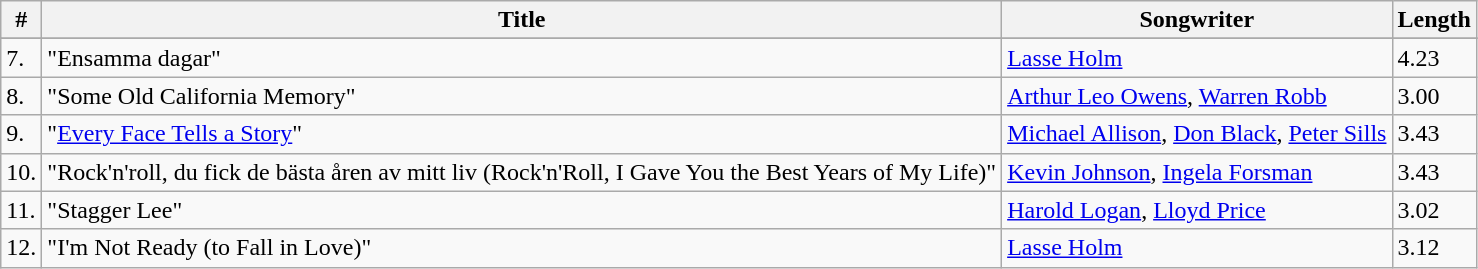<table class="wikitable">
<tr>
<th>#</th>
<th>Title</th>
<th>Songwriter</th>
<th>Length</th>
</tr>
<tr bgcolor="#ebf5ff">
</tr>
<tr>
<td>7.</td>
<td>"Ensamma dagar"</td>
<td><a href='#'>Lasse Holm</a></td>
<td>4.23</td>
</tr>
<tr>
<td>8.</td>
<td>"Some Old California Memory"</td>
<td><a href='#'>Arthur Leo Owens</a>, <a href='#'>Warren Robb</a></td>
<td>3.00</td>
</tr>
<tr>
<td>9.</td>
<td>"<a href='#'>Every Face Tells a Story</a>"</td>
<td><a href='#'>Michael Allison</a>, <a href='#'>Don Black</a>, <a href='#'>Peter Sills</a></td>
<td>3.43</td>
</tr>
<tr>
<td>10.</td>
<td>"Rock'n'roll, du fick de bästa åren av mitt liv (Rock'n'Roll, I Gave You the Best Years of My Life)"</td>
<td><a href='#'>Kevin Johnson</a>, <a href='#'>Ingela Forsman</a></td>
<td>3.43</td>
</tr>
<tr>
<td>11.</td>
<td>"Stagger Lee"</td>
<td><a href='#'>Harold Logan</a>, <a href='#'>Lloyd Price</a></td>
<td>3.02</td>
</tr>
<tr>
<td>12.</td>
<td>"I'm Not Ready (to Fall in Love)"</td>
<td><a href='#'>Lasse Holm</a></td>
<td>3.12</td>
</tr>
</table>
